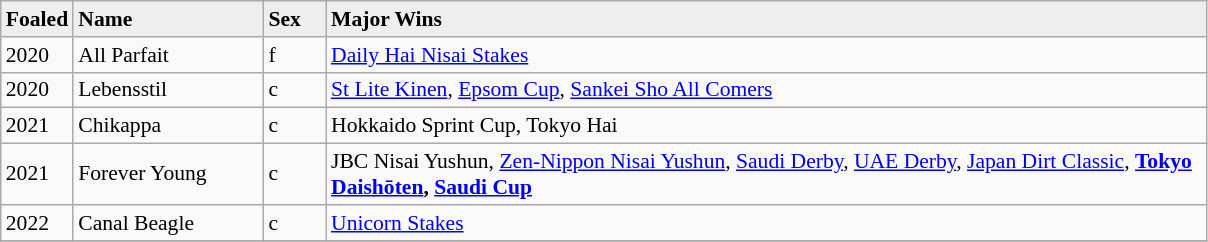<table class="wikitable sortable" style="font-size:90%">
<tr style="background:#eee;">
<td style="width:35px;"><strong>Foaled</strong></td>
<td style="width:120px;"><strong>Name</strong></td>
<td style="width:35px;"><strong>Sex</strong></td>
<td style="width:580px;"><strong>Major Wins</strong></td>
</tr>
<tr>
<td>2020</td>
<td>All Parfait</td>
<td>f</td>
<td><a href='#'>Daily Hai Nisai Stakes</a></td>
</tr>
<tr>
<td>2020</td>
<td>Lebensstil</td>
<td>c</td>
<td><a href='#'>St Lite Kinen</a>, <a href='#'>Epsom Cup</a>, <a href='#'>Sankei Sho All Comers</a></td>
</tr>
<tr>
<td>2021</td>
<td>Chikappa</td>
<td>c</td>
<td>Hokkaido Sprint Cup, Tokyo Hai</td>
</tr>
<tr>
<td>2021</td>
<td>Forever Young</td>
<td>c</td>
<td>JBC Nisai Yushun, <a href='#'>Zen-Nippon Nisai Yushun</a>, <a href='#'>Saudi Derby</a>, <a href='#'>UAE Derby</a>, <a href='#'>Japan Dirt Classic</a>, <strong><a href='#'>Tokyo Daishōten</a>, <a href='#'>Saudi Cup</a></strong></td>
</tr>
<tr>
<td>2022</td>
<td>Canal Beagle</td>
<td>c</td>
<td><a href='#'>Unicorn Stakes</a></td>
</tr>
<tr>
</tr>
</table>
